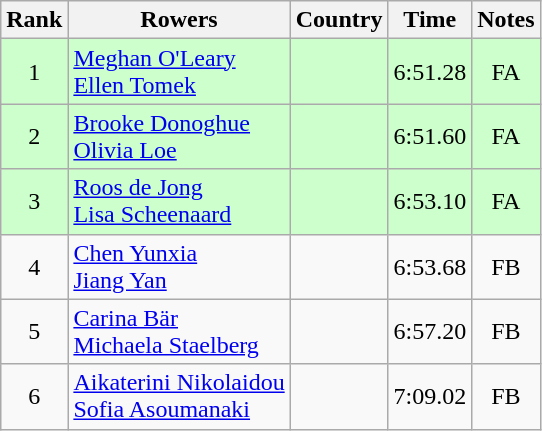<table class="wikitable" style="text-align:center">
<tr>
<th>Rank</th>
<th>Rowers</th>
<th>Country</th>
<th>Time</th>
<th>Notes</th>
</tr>
<tr bgcolor=ccffcc>
<td>1</td>
<td align="left"><a href='#'>Meghan O'Leary</a><br><a href='#'>Ellen Tomek</a></td>
<td align="left"></td>
<td>6:51.28</td>
<td>FA</td>
</tr>
<tr bgcolor=ccffcc>
<td>2</td>
<td align="left"><a href='#'>Brooke Donoghue</a><br><a href='#'>Olivia Loe</a></td>
<td align="left"></td>
<td>6:51.60</td>
<td>FA</td>
</tr>
<tr bgcolor=ccffcc>
<td>3</td>
<td align="left"><a href='#'>Roos de Jong</a><br><a href='#'>Lisa Scheenaard</a></td>
<td align="left"></td>
<td>6:53.10</td>
<td>FA</td>
</tr>
<tr>
<td>4</td>
<td align="left"><a href='#'>Chen Yunxia</a><br><a href='#'>Jiang Yan</a></td>
<td align="left"></td>
<td>6:53.68</td>
<td>FB</td>
</tr>
<tr>
<td>5</td>
<td align="left"><a href='#'>Carina Bär</a><br><a href='#'>Michaela Staelberg</a></td>
<td align="left"></td>
<td>6:57.20</td>
<td>FB</td>
</tr>
<tr>
<td>6</td>
<td align="left"><a href='#'>Aikaterini Nikolaidou</a><br><a href='#'>Sofia Asoumanaki</a></td>
<td align="left"></td>
<td>7:09.02</td>
<td>FB</td>
</tr>
</table>
